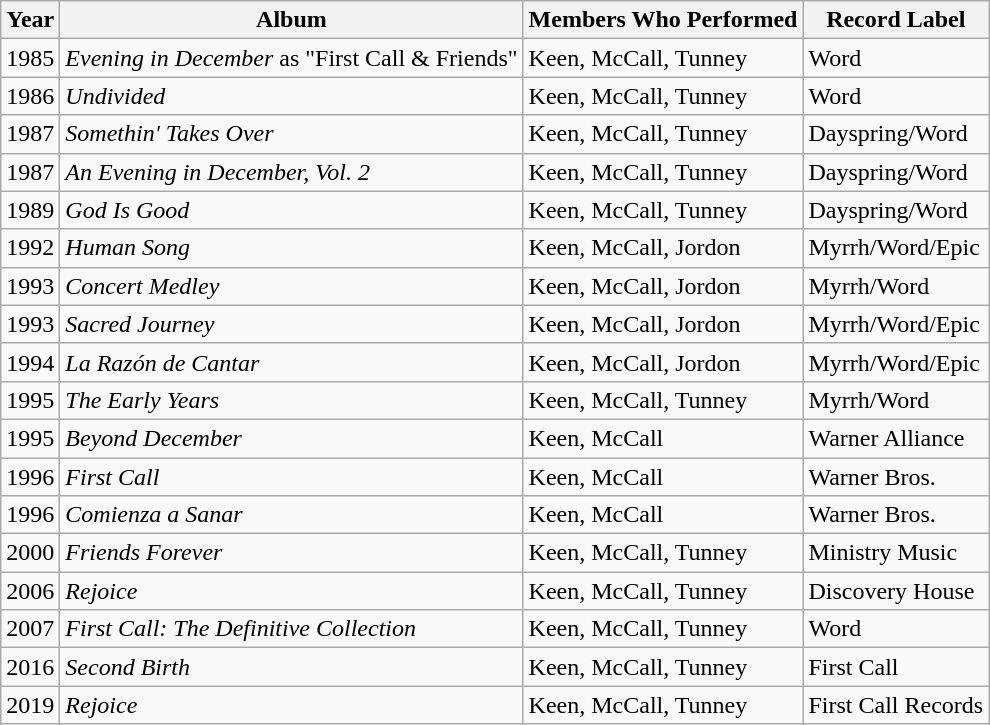<table class="wikitable">
<tr>
<th>Year</th>
<th>Album</th>
<th>Members Who Performed</th>
<th>Record Label</th>
</tr>
<tr>
<td>1985</td>
<td><em>Evening in December</em> as "First Call & Friends"</td>
<td>Keen, McCall, Tunney</td>
<td>Word</td>
</tr>
<tr>
<td>1986</td>
<td><em>Undivided</em></td>
<td>Keen, McCall, Tunney</td>
<td>Word</td>
</tr>
<tr>
<td>1987</td>
<td><em>Somethin' Takes Over</em></td>
<td>Keen, McCall, Tunney</td>
<td>Dayspring/Word</td>
</tr>
<tr>
<td>1987</td>
<td><em>An Evening in December, Vol. 2</em></td>
<td>Keen, McCall, Tunney</td>
<td>Dayspring/Word</td>
</tr>
<tr>
<td>1989</td>
<td><em>God Is Good</em></td>
<td>Keen, McCall, Tunney</td>
<td>Dayspring/Word</td>
</tr>
<tr>
<td>1992</td>
<td><em>Human Song</em></td>
<td>Keen, McCall, Jordon</td>
<td>Myrrh/Word/Epic</td>
</tr>
<tr>
<td>1993</td>
<td><em>Concert Medley</em></td>
<td>Keen, McCall, Jordon</td>
<td>Myrrh/Word</td>
</tr>
<tr>
<td>1993</td>
<td><em>Sacred Journey</em></td>
<td>Keen, McCall, Jordon</td>
<td>Myrrh/Word/Epic</td>
</tr>
<tr>
<td>1994</td>
<td><em>La Razón de Cantar</em></td>
<td>Keen, McCall, Jordon</td>
<td>Myrrh/Word/Epic</td>
</tr>
<tr>
<td>1995</td>
<td><em>The Early Years</em></td>
<td>Keen, McCall, Tunney</td>
<td>Myrrh/Word</td>
</tr>
<tr>
<td>1995</td>
<td><em>Beyond December</em></td>
<td>Keen, McCall</td>
<td>Warner Alliance</td>
</tr>
<tr>
<td>1996</td>
<td><em>First Call</em></td>
<td>Keen, McCall</td>
<td>Warner Bros.</td>
</tr>
<tr>
<td>1996</td>
<td><em>Comienza a Sanar</em></td>
<td>Keen, McCall</td>
<td>Warner Bros.</td>
</tr>
<tr>
<td>2000</td>
<td><em>Friends Forever</em></td>
<td>Keen, McCall, Tunney</td>
<td>Ministry Music</td>
</tr>
<tr>
<td>2006</td>
<td><em>Rejoice</em></td>
<td>Keen, McCall, Tunney</td>
<td>Discovery House</td>
</tr>
<tr>
<td>2007</td>
<td><em>First Call: The Definitive Collection</em></td>
<td>Keen, McCall, Tunney</td>
<td>Word</td>
</tr>
<tr>
<td>2016</td>
<td><em>Second Birth</em></td>
<td>Keen, McCall, Tunney</td>
<td>First Call</td>
</tr>
<tr>
<td>2019</td>
<td><em>Rejoice</em></td>
<td>Keen, McCall, Tunney</td>
<td>First Call Records</td>
</tr>
</table>
